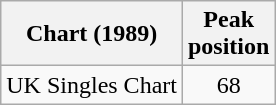<table class="wikitable">
<tr>
<th>Chart (1989)</th>
<th>Peak<br>position</th>
</tr>
<tr>
<td align="left">UK Singles Chart</td>
<td style="text-align:center;">68</td>
</tr>
</table>
